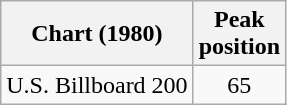<table class="wikitable">
<tr>
<th>Chart (1980)</th>
<th>Peak<br>position</th>
</tr>
<tr>
<td>U.S. Billboard 200</td>
<td style="text-align:center;">65</td>
</tr>
</table>
